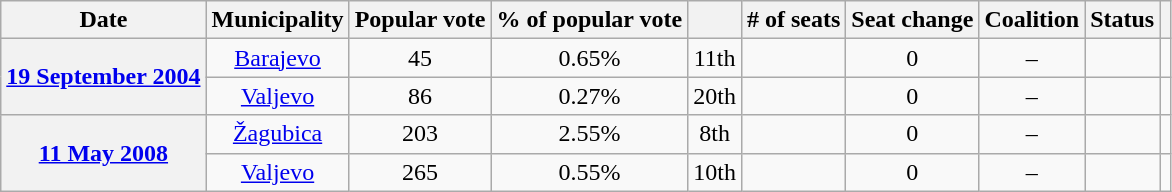<table class="wikitable" style="text-align:center">
<tr>
<th>Date</th>
<th>Municipality</th>
<th>Popular vote</th>
<th>% of popular vote</th>
<th></th>
<th># of seats</th>
<th>Seat change</th>
<th>Coalition</th>
<th>Status</th>
<th></th>
</tr>
<tr>
<th rowspan="2"><a href='#'>19 September 2004</a></th>
<td><a href='#'>Barajevo</a></td>
<td>45</td>
<td>0.65%</td>
<td> 11th</td>
<td></td>
<td> 0</td>
<td>–</td>
<td></td>
<td></td>
</tr>
<tr>
<td><a href='#'>Valjevo</a></td>
<td>86</td>
<td>0.27%</td>
<td> 20th</td>
<td></td>
<td> 0</td>
<td>–</td>
<td></td>
<td></td>
</tr>
<tr>
<th rowspan="2"><a href='#'>11 May 2008</a></th>
<td><a href='#'>Žagubica</a></td>
<td>203</td>
<td>2.55%</td>
<td> 8th</td>
<td></td>
<td> 0</td>
<td>–</td>
<td></td>
<td></td>
</tr>
<tr>
<td><a href='#'>Valjevo</a></td>
<td>265</td>
<td>0.55%</td>
<td> 10th</td>
<td></td>
<td> 0</td>
<td>–</td>
<td></td>
<td></td>
</tr>
</table>
